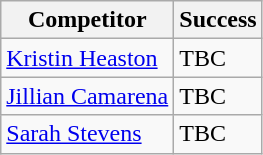<table class="wikitable">
<tr>
<th>Competitor</th>
<th>Success</th>
</tr>
<tr>
<td><a href='#'>Kristin Heaston</a></td>
<td>TBC</td>
</tr>
<tr>
<td><a href='#'>Jillian Camarena</a></td>
<td>TBC</td>
</tr>
<tr>
<td><a href='#'>Sarah Stevens</a></td>
<td>TBC</td>
</tr>
</table>
